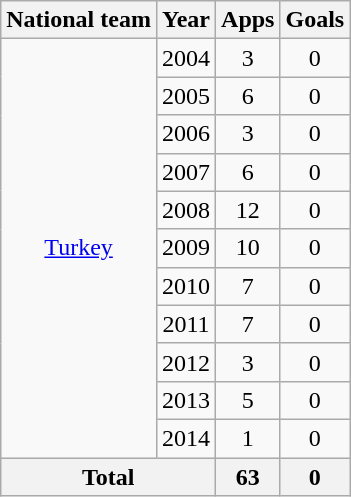<table class="wikitable" style="text-align:center">
<tr>
<th>National team</th>
<th>Year</th>
<th>Apps</th>
<th>Goals</th>
</tr>
<tr>
<td rowspan="11"><a href='#'>Turkey</a></td>
<td>2004</td>
<td>3</td>
<td>0</td>
</tr>
<tr>
<td>2005</td>
<td>6</td>
<td>0</td>
</tr>
<tr>
<td>2006</td>
<td>3</td>
<td>0</td>
</tr>
<tr>
<td>2007</td>
<td>6</td>
<td>0</td>
</tr>
<tr>
<td>2008</td>
<td>12</td>
<td>0</td>
</tr>
<tr>
<td>2009</td>
<td>10</td>
<td>0</td>
</tr>
<tr>
<td>2010</td>
<td>7</td>
<td>0</td>
</tr>
<tr>
<td>2011</td>
<td>7</td>
<td>0</td>
</tr>
<tr>
<td>2012</td>
<td>3</td>
<td>0</td>
</tr>
<tr>
<td>2013</td>
<td>5</td>
<td>0</td>
</tr>
<tr>
<td>2014</td>
<td>1</td>
<td>0</td>
</tr>
<tr>
<th colspan="2">Total</th>
<th>63</th>
<th>0</th>
</tr>
</table>
